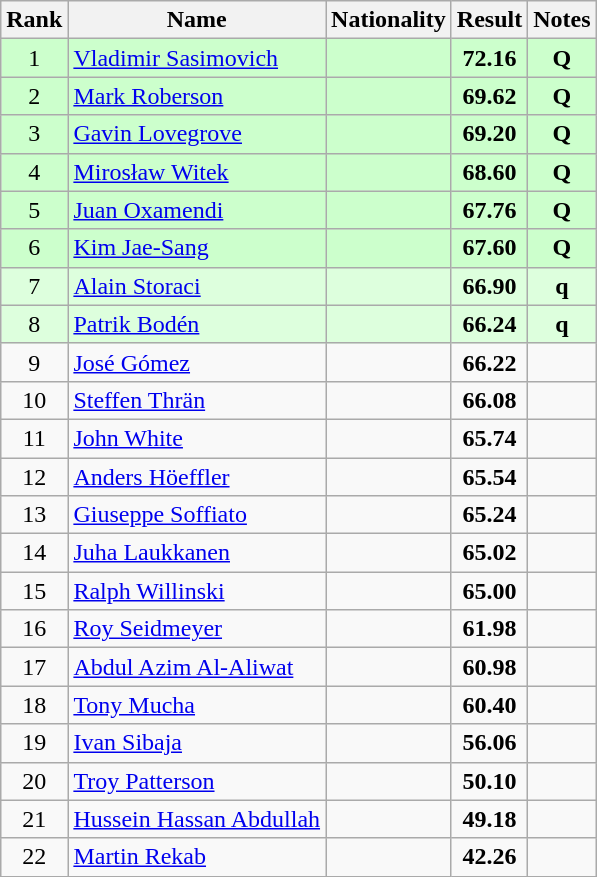<table class="wikitable sortable" style="text-align:center">
<tr>
<th>Rank</th>
<th>Name</th>
<th>Nationality</th>
<th>Result</th>
<th>Notes</th>
</tr>
<tr bgcolor=ccffcc>
<td>1</td>
<td align=left><a href='#'>Vladimir Sasimovich</a></td>
<td align=left></td>
<td><strong>72.16</strong></td>
<td><strong>Q</strong></td>
</tr>
<tr bgcolor=ccffcc>
<td>2</td>
<td align=left><a href='#'>Mark Roberson</a></td>
<td align=left></td>
<td><strong>69.62</strong></td>
<td><strong>Q</strong></td>
</tr>
<tr bgcolor=ccffcc>
<td>3</td>
<td align=left><a href='#'>Gavin Lovegrove</a></td>
<td align=left></td>
<td><strong>69.20</strong></td>
<td><strong>Q</strong></td>
</tr>
<tr bgcolor=ccffcc>
<td>4</td>
<td align=left><a href='#'>Mirosław Witek</a></td>
<td align=left></td>
<td><strong>68.60</strong></td>
<td><strong>Q</strong></td>
</tr>
<tr bgcolor=ccffcc>
<td>5</td>
<td align=left><a href='#'>Juan Oxamendi</a></td>
<td align=left></td>
<td><strong>67.76</strong></td>
<td><strong>Q</strong></td>
</tr>
<tr bgcolor=ccffcc>
<td>6</td>
<td align=left><a href='#'>Kim Jae-Sang</a></td>
<td align=left></td>
<td><strong>67.60</strong></td>
<td><strong>Q</strong></td>
</tr>
<tr bgcolor=ddffdd>
<td>7</td>
<td align=left><a href='#'>Alain Storaci</a></td>
<td align=left></td>
<td><strong>66.90</strong></td>
<td><strong>q</strong></td>
</tr>
<tr bgcolor=ddffdd>
<td>8</td>
<td align=left><a href='#'>Patrik Bodén</a></td>
<td align=left></td>
<td><strong>66.24</strong></td>
<td><strong>q</strong></td>
</tr>
<tr>
<td>9</td>
<td align=left><a href='#'>José Gómez</a></td>
<td align=left></td>
<td><strong>66.22</strong></td>
<td></td>
</tr>
<tr>
<td>10</td>
<td align=left><a href='#'>Steffen Thrän</a></td>
<td align=left></td>
<td><strong>66.08</strong></td>
<td></td>
</tr>
<tr>
<td>11</td>
<td align=left><a href='#'>John White</a></td>
<td align=left></td>
<td><strong>65.74</strong></td>
<td></td>
</tr>
<tr>
<td>12</td>
<td align=left><a href='#'>Anders Höeffler</a></td>
<td align=left></td>
<td><strong>65.54</strong></td>
<td></td>
</tr>
<tr>
<td>13</td>
<td align=left><a href='#'>Giuseppe Soffiato</a></td>
<td align=left></td>
<td><strong>65.24</strong></td>
<td></td>
</tr>
<tr>
<td>14</td>
<td align=left><a href='#'>Juha Laukkanen</a></td>
<td align=left></td>
<td><strong>65.02</strong></td>
<td></td>
</tr>
<tr>
<td>15</td>
<td align=left><a href='#'>Ralph Willinski</a></td>
<td align=left></td>
<td><strong>65.00</strong></td>
<td></td>
</tr>
<tr>
<td>16</td>
<td align=left><a href='#'>Roy Seidmeyer</a></td>
<td align=left></td>
<td><strong>61.98</strong></td>
<td></td>
</tr>
<tr>
<td>17</td>
<td align=left><a href='#'>Abdul Azim Al-Aliwat</a></td>
<td align=left></td>
<td><strong>60.98</strong></td>
<td></td>
</tr>
<tr>
<td>18</td>
<td align=left><a href='#'>Tony Mucha</a></td>
<td align=left></td>
<td><strong>60.40</strong></td>
<td></td>
</tr>
<tr>
<td>19</td>
<td align=left><a href='#'>Ivan Sibaja</a></td>
<td align=left></td>
<td><strong>56.06</strong></td>
<td></td>
</tr>
<tr>
<td>20</td>
<td align=left><a href='#'>Troy Patterson</a></td>
<td align=left></td>
<td><strong>50.10</strong></td>
<td></td>
</tr>
<tr>
<td>21</td>
<td align=left><a href='#'>Hussein Hassan Abdullah</a></td>
<td align=left></td>
<td><strong>49.18</strong></td>
<td></td>
</tr>
<tr>
<td>22</td>
<td align=left><a href='#'>Martin Rekab</a></td>
<td align=left></td>
<td><strong>42.26</strong></td>
<td></td>
</tr>
</table>
